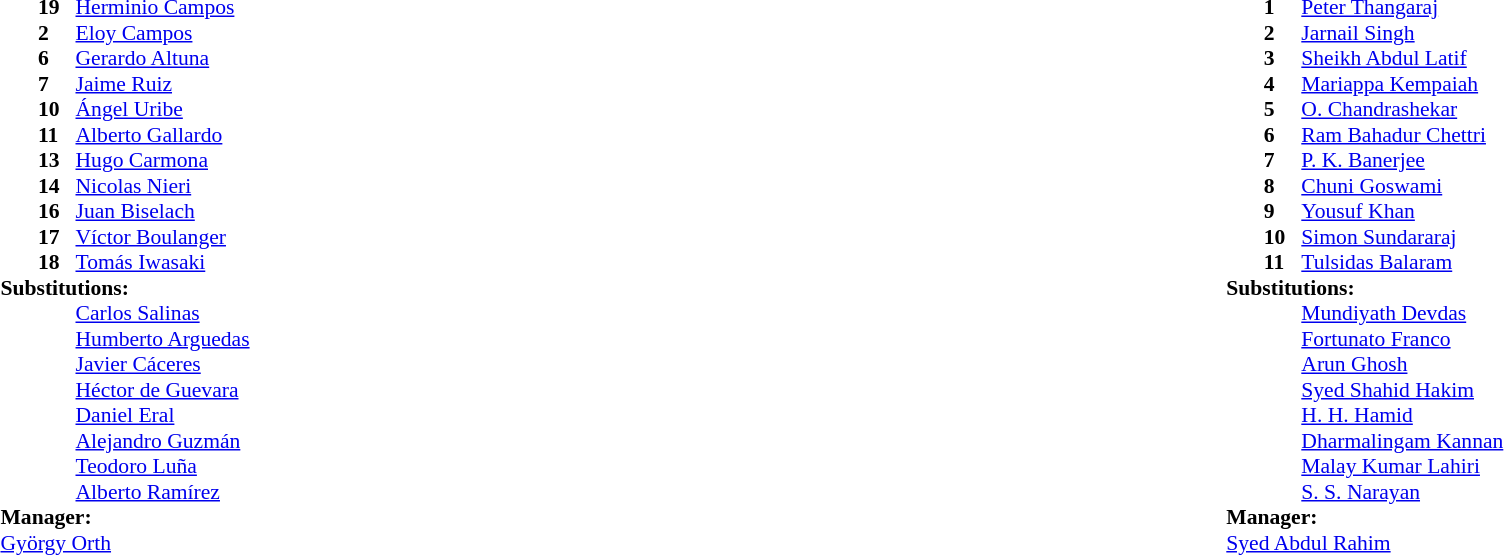<table width="100%">
<tr>
<td valign="top" width="40%"><br><table style="font-size:90%" cellspacing="0" cellpadding="0">
<tr>
<th width=25></th>
<th width=25></th>
</tr>
<tr>
<td></td>
<td><strong>19</strong></td>
<td><a href='#'>Herminio Campos</a></td>
</tr>
<tr>
<td></td>
<td><strong>2</strong></td>
<td><a href='#'>Eloy Campos</a></td>
</tr>
<tr>
<td></td>
<td><strong>6</strong></td>
<td><a href='#'>Gerardo Altuna</a></td>
</tr>
<tr>
<td></td>
<td><strong>7</strong></td>
<td><a href='#'>Jaime Ruiz</a></td>
</tr>
<tr>
<td></td>
<td><strong>10</strong></td>
<td><a href='#'>Ángel Uribe</a></td>
</tr>
<tr>
<td></td>
<td><strong>11</strong></td>
<td><a href='#'>Alberto Gallardo</a></td>
</tr>
<tr>
<td></td>
<td><strong>13</strong></td>
<td><a href='#'>Hugo Carmona</a></td>
</tr>
<tr>
<td></td>
<td><strong>14</strong></td>
<td><a href='#'>Nicolas Nieri</a></td>
</tr>
<tr>
<td></td>
<td><strong>16</strong></td>
<td><a href='#'>Juan Biselach</a></td>
</tr>
<tr>
<td></td>
<td><strong>17</strong></td>
<td><a href='#'>Víctor Boulanger</a></td>
</tr>
<tr>
<td></td>
<td><strong>18</strong></td>
<td><a href='#'>Tomás Iwasaki</a></td>
</tr>
<tr>
<td colspan=3><strong>Substitutions:</strong></td>
</tr>
<tr>
<td></td>
<td></td>
<td><a href='#'>Carlos Salinas</a></td>
</tr>
<tr>
<td></td>
<td></td>
<td><a href='#'>Humberto Arguedas</a></td>
</tr>
<tr>
<td></td>
<td></td>
<td><a href='#'>Javier Cáceres</a></td>
</tr>
<tr>
<td></td>
<td></td>
<td><a href='#'>Héctor de Guevara</a></td>
</tr>
<tr>
<td></td>
<td></td>
<td><a href='#'>Daniel Eral</a></td>
</tr>
<tr>
<td></td>
<td></td>
<td><a href='#'>Alejandro Guzmán</a></td>
</tr>
<tr>
<td></td>
<td></td>
<td><a href='#'>Teodoro Luña</a></td>
</tr>
<tr>
<td></td>
<td></td>
<td><a href='#'>Alberto Ramírez</a></td>
</tr>
<tr>
<td colspan=3><strong>Manager:</strong></td>
</tr>
<tr>
<td colspan=3> <a href='#'>György Orth</a></td>
</tr>
</table>
</td>
<td valign="top" width="50%"><br><table style="font-size:90%; margin:auto" cellspacing="0" cellpadding="0">
<tr>
<th width=25></th>
<th width=25></th>
</tr>
<tr>
<td></td>
<td><strong>1</strong></td>
<td><a href='#'>Peter Thangaraj</a></td>
</tr>
<tr>
<td></td>
<td><strong>2</strong></td>
<td><a href='#'>Jarnail Singh</a></td>
</tr>
<tr>
<td></td>
<td><strong>3</strong></td>
<td><a href='#'>Sheikh Abdul Latif</a></td>
</tr>
<tr>
<td></td>
<td><strong>4</strong></td>
<td><a href='#'>Mariappa Kempaiah</a></td>
</tr>
<tr>
<td></td>
<td><strong>5</strong></td>
<td><a href='#'>O. Chandrashekar</a></td>
</tr>
<tr>
<td></td>
<td><strong>6</strong></td>
<td><a href='#'>Ram Bahadur Chettri</a></td>
</tr>
<tr>
<td></td>
<td><strong>7</strong></td>
<td><a href='#'>P. K. Banerjee</a></td>
</tr>
<tr>
<td></td>
<td><strong>8</strong></td>
<td><a href='#'>Chuni Goswami</a></td>
</tr>
<tr>
<td></td>
<td><strong>9</strong></td>
<td><a href='#'>Yousuf Khan</a></td>
</tr>
<tr>
<td></td>
<td><strong>10</strong></td>
<td><a href='#'>Simon Sundararaj</a></td>
</tr>
<tr>
<td></td>
<td><strong>11</strong></td>
<td><a href='#'>Tulsidas Balaram</a></td>
</tr>
<tr>
<td colspan=3><strong>Substitutions:</strong></td>
</tr>
<tr>
<td></td>
<td></td>
<td><a href='#'>Mundiyath Devdas</a></td>
</tr>
<tr>
<td></td>
<td></td>
<td><a href='#'>Fortunato Franco</a></td>
</tr>
<tr>
<td></td>
<td></td>
<td><a href='#'>Arun Ghosh</a></td>
</tr>
<tr>
<td></td>
<td></td>
<td><a href='#'>Syed Shahid Hakim</a></td>
</tr>
<tr>
<td></td>
<td></td>
<td><a href='#'>H. H. Hamid</a></td>
</tr>
<tr>
<td></td>
<td></td>
<td><a href='#'>Dharmalingam Kannan</a></td>
</tr>
<tr>
<td></td>
<td></td>
<td><a href='#'>Malay Kumar Lahiri</a></td>
</tr>
<tr>
<td></td>
<td></td>
<td><a href='#'>S. S. Narayan</a></td>
</tr>
<tr>
<td colspan=3><strong>Manager:</strong></td>
</tr>
<tr>
<td colspan=3> <a href='#'>Syed Abdul Rahim</a></td>
</tr>
</table>
</td>
</tr>
</table>
